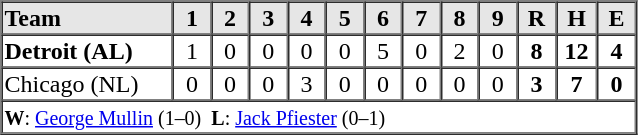<table border=1 cellspacing=0 width=425 style="margin-left:3em;">
<tr style="text-align:center; background-color:#e6e6e6;">
<th align=left width=125>Team</th>
<th width=25>1</th>
<th width=25>2</th>
<th width=25>3</th>
<th width=25>4</th>
<th width=25>5</th>
<th width=25>6</th>
<th width=25>7</th>
<th width=25>8</th>
<th width=25>9</th>
<th width=25>R</th>
<th width=25>H</th>
<th width=25>E</th>
</tr>
<tr style="text-align:center;">
<td align=left><strong>Detroit (AL)</strong></td>
<td>1</td>
<td>0</td>
<td>0</td>
<td>0</td>
<td>0</td>
<td>5</td>
<td>0</td>
<td>2</td>
<td>0</td>
<td><strong>8</strong></td>
<td><strong>12</strong></td>
<td><strong>4</strong></td>
</tr>
<tr style="text-align:center;">
<td align=left>Chicago (NL)</td>
<td>0</td>
<td>0</td>
<td>0</td>
<td>3</td>
<td>0</td>
<td>0</td>
<td>0</td>
<td>0</td>
<td>0</td>
<td><strong>3</strong></td>
<td><strong>7</strong></td>
<td><strong>0</strong></td>
</tr>
<tr style="text-align:left;">
<td colspan=13><small><strong>W</strong>: <a href='#'>George Mullin</a> (1–0)  <strong>L</strong>: <a href='#'>Jack Pfiester</a> (0–1)</small></td>
</tr>
</table>
